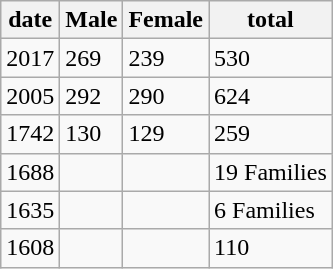<table class="wikitable">
<tr>
<th>date</th>
<th>Male</th>
<th>Female</th>
<th>total</th>
</tr>
<tr>
<td>2017</td>
<td>269</td>
<td>239</td>
<td>530</td>
</tr>
<tr>
<td>2005</td>
<td>292</td>
<td>290</td>
<td>624</td>
</tr>
<tr>
<td>1742</td>
<td>130</td>
<td>129</td>
<td>259</td>
</tr>
<tr>
<td>1688</td>
<td></td>
<td></td>
<td>19 Families</td>
</tr>
<tr>
<td>1635</td>
<td></td>
<td></td>
<td>6 Families</td>
</tr>
<tr>
<td>1608</td>
<td></td>
<td></td>
<td>110</td>
</tr>
</table>
